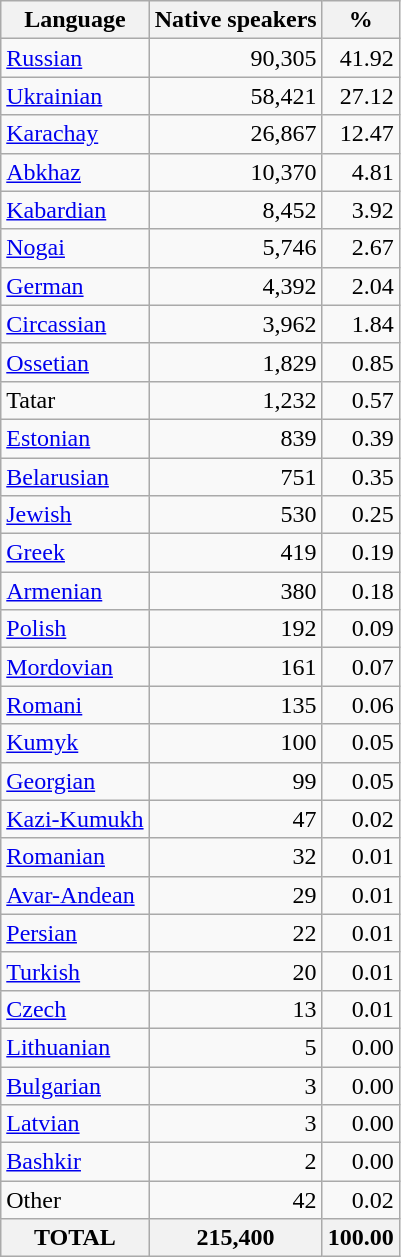<table class="wikitable sortable">
<tr>
<th>Language</th>
<th>Native speakers</th>
<th>%</th>
</tr>
<tr>
<td><a href='#'>Russian</a></td>
<td align="right">90,305</td>
<td align="right">41.92</td>
</tr>
<tr>
<td><a href='#'>Ukrainian</a></td>
<td align="right">58,421</td>
<td align="right">27.12</td>
</tr>
<tr>
<td><a href='#'>Karachay</a></td>
<td align="right">26,867</td>
<td align="right">12.47</td>
</tr>
<tr>
<td><a href='#'>Abkhaz</a></td>
<td align="right">10,370</td>
<td align="right">4.81</td>
</tr>
<tr>
<td><a href='#'>Kabardian</a></td>
<td align="right">8,452</td>
<td align="right">3.92</td>
</tr>
<tr>
<td><a href='#'>Nogai</a></td>
<td align="right">5,746</td>
<td align="right">2.67</td>
</tr>
<tr>
<td><a href='#'>German</a></td>
<td align="right">4,392</td>
<td align="right">2.04</td>
</tr>
<tr>
<td><a href='#'>Circassian</a></td>
<td align="right">3,962</td>
<td align="right">1.84</td>
</tr>
<tr>
<td><a href='#'>Ossetian</a></td>
<td align="right">1,829</td>
<td align="right">0.85</td>
</tr>
<tr>
<td>Tatar</td>
<td align="right">1,232</td>
<td align="right">0.57</td>
</tr>
<tr>
<td><a href='#'>Estonian</a></td>
<td align="right">839</td>
<td align="right">0.39</td>
</tr>
<tr>
<td><a href='#'>Belarusian</a></td>
<td align="right">751</td>
<td align="right">0.35</td>
</tr>
<tr>
<td><a href='#'>Jewish</a></td>
<td align="right">530</td>
<td align="right">0.25</td>
</tr>
<tr>
<td><a href='#'>Greek</a></td>
<td align="right">419</td>
<td align="right">0.19</td>
</tr>
<tr>
<td><a href='#'>Armenian</a></td>
<td align="right">380</td>
<td align="right">0.18</td>
</tr>
<tr>
<td><a href='#'>Polish</a></td>
<td align="right">192</td>
<td align="right">0.09</td>
</tr>
<tr>
<td><a href='#'>Mordovian</a></td>
<td align="right">161</td>
<td align="right">0.07</td>
</tr>
<tr>
<td><a href='#'>Romani</a></td>
<td align="right">135</td>
<td align="right">0.06</td>
</tr>
<tr>
<td><a href='#'>Kumyk</a></td>
<td align="right">100</td>
<td align="right">0.05</td>
</tr>
<tr>
<td><a href='#'>Georgian</a></td>
<td align="right">99</td>
<td align="right">0.05</td>
</tr>
<tr>
<td><a href='#'>Kazi-Kumukh</a></td>
<td align="right">47</td>
<td align="right">0.02</td>
</tr>
<tr>
<td><a href='#'>Romanian</a></td>
<td align="right">32</td>
<td align="right">0.01</td>
</tr>
<tr>
<td><a href='#'>Avar-Andean</a></td>
<td align="right">29</td>
<td align="right">0.01</td>
</tr>
<tr>
<td><a href='#'>Persian</a></td>
<td align="right">22</td>
<td align="right">0.01</td>
</tr>
<tr>
<td><a href='#'>Turkish</a></td>
<td align="right">20</td>
<td align="right">0.01</td>
</tr>
<tr>
<td><a href='#'>Czech</a></td>
<td align="right">13</td>
<td align="right">0.01</td>
</tr>
<tr>
<td><a href='#'>Lithuanian</a></td>
<td align="right">5</td>
<td align="right">0.00</td>
</tr>
<tr>
<td><a href='#'>Bulgarian</a></td>
<td align="right">3</td>
<td align="right">0.00</td>
</tr>
<tr>
<td><a href='#'>Latvian</a></td>
<td align="right">3</td>
<td align="right">0.00</td>
</tr>
<tr>
<td><a href='#'>Bashkir</a></td>
<td align="right">2</td>
<td align="right">0.00</td>
</tr>
<tr>
<td>Other</td>
<td align="right">42</td>
<td align="right">0.02</td>
</tr>
<tr>
<th>TOTAL</th>
<th>215,400</th>
<th>100.00</th>
</tr>
</table>
